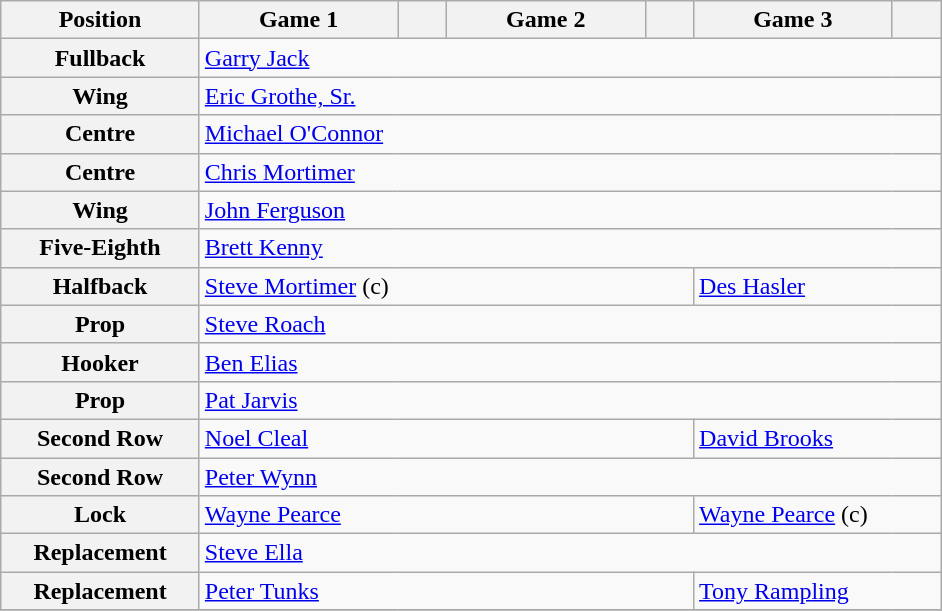<table class="wikitable">
<tr>
<th width="125">Position</th>
<th width="125">Game 1</th>
<th width="25"></th>
<th width="125">Game 2</th>
<th width="25"></th>
<th width="125">Game 3</th>
<th width="25"></th>
</tr>
<tr>
<th>Fullback</th>
<td colspan="6"> <a href='#'>Garry Jack</a></td>
</tr>
<tr>
<th>Wing</th>
<td colspan="6"> <a href='#'>Eric Grothe, Sr.</a></td>
</tr>
<tr>
<th>Centre</th>
<td colspan="6"> <a href='#'>Michael O'Connor</a></td>
</tr>
<tr>
<th>Centre</th>
<td colspan="6"> <a href='#'>Chris Mortimer</a></td>
</tr>
<tr>
<th>Wing</th>
<td colspan="6"> <a href='#'>John Ferguson</a></td>
</tr>
<tr>
<th>Five-Eighth</th>
<td colspan="6"> <a href='#'>Brett Kenny</a></td>
</tr>
<tr>
<th>Halfback</th>
<td colspan="4"> <a href='#'>Steve Mortimer</a> (c)</td>
<td colspan="2"> <a href='#'>Des Hasler</a></td>
</tr>
<tr>
<th>Prop</th>
<td colspan="6"> <a href='#'>Steve Roach</a></td>
</tr>
<tr>
<th>Hooker</th>
<td colspan="6"> <a href='#'>Ben Elias</a></td>
</tr>
<tr>
<th>Prop</th>
<td colspan="6"> <a href='#'>Pat Jarvis</a></td>
</tr>
<tr>
<th>Second Row</th>
<td colspan="4"> <a href='#'>Noel Cleal</a></td>
<td colspan="6"> <a href='#'>David Brooks</a></td>
</tr>
<tr>
<th>Second Row</th>
<td colspan="6"> <a href='#'>Peter Wynn</a></td>
</tr>
<tr>
<th>Lock</th>
<td colspan="4"> <a href='#'>Wayne Pearce</a></td>
<td colspan="2"> <a href='#'>Wayne Pearce</a> (c)</td>
</tr>
<tr>
<th>Replacement</th>
<td colspan="6"> <a href='#'>Steve Ella</a></td>
</tr>
<tr>
<th>Replacement</th>
<td colspan="4"> <a href='#'>Peter Tunks</a></td>
<td colspan="2"> <a href='#'>Tony Rampling</a></td>
</tr>
<tr>
</tr>
</table>
